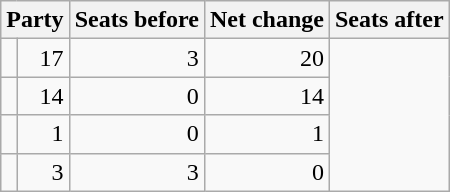<table class=wikitable style="text-align:right">
<tr>
<th colspan="2">Party</th>
<th>Seats before</th>
<th>Net change</th>
<th>Seats after</th>
</tr>
<tr>
<td></td>
<td>17</td>
<td> 3</td>
<td>20</td>
</tr>
<tr>
<td></td>
<td>14</td>
<td> 0</td>
<td>14</td>
</tr>
<tr>
<td></td>
<td>1</td>
<td> 0</td>
<td>1</td>
</tr>
<tr>
<td></td>
<td>3</td>
<td> 3</td>
<td>0</td>
</tr>
</table>
